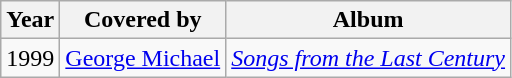<table class="wikitable">
<tr>
<th>Year</th>
<th>Covered by</th>
<th>Album</th>
</tr>
<tr>
<td>1999</td>
<td><a href='#'>George Michael</a></td>
<td><em><a href='#'>Songs from the Last Century</a></em></td>
</tr>
</table>
